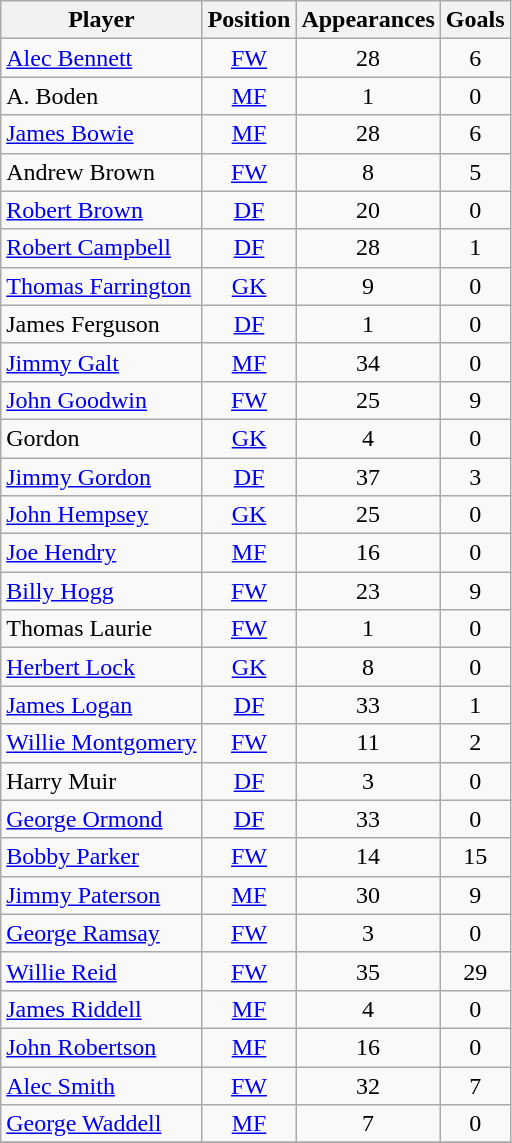<table class="wikitable sortable" style="text-align: center;">
<tr>
<th>Player</th>
<th>Position</th>
<th>Appearances</th>
<th>Goals</th>
</tr>
<tr>
<td align="left"> <a href='#'>Alec Bennett</a></td>
<td><a href='#'>FW</a></td>
<td>28</td>
<td>6</td>
</tr>
<tr>
<td align="left"> A. Boden</td>
<td><a href='#'>MF</a></td>
<td>1</td>
<td>0</td>
</tr>
<tr>
<td align="left"> <a href='#'>James Bowie</a></td>
<td><a href='#'>MF</a></td>
<td>28</td>
<td>6</td>
</tr>
<tr>
<td align="left"> Andrew Brown</td>
<td><a href='#'>FW</a></td>
<td>8</td>
<td>5</td>
</tr>
<tr>
<td align="left"> <a href='#'>Robert Brown</a></td>
<td><a href='#'>DF</a></td>
<td>20</td>
<td>0</td>
</tr>
<tr>
<td align="left"> <a href='#'>Robert Campbell</a></td>
<td><a href='#'>DF</a></td>
<td>28</td>
<td>1</td>
</tr>
<tr>
<td align="left"> <a href='#'>Thomas Farrington</a></td>
<td><a href='#'>GK</a></td>
<td>9</td>
<td>0</td>
</tr>
<tr>
<td align="left"> James Ferguson</td>
<td><a href='#'>DF</a></td>
<td>1</td>
<td>0</td>
</tr>
<tr>
<td align="left"> <a href='#'>Jimmy Galt</a></td>
<td><a href='#'>MF</a></td>
<td>34</td>
<td>0</td>
</tr>
<tr>
<td align="left"> <a href='#'>John Goodwin</a></td>
<td><a href='#'>FW</a></td>
<td>25</td>
<td>9</td>
</tr>
<tr>
<td align="left"> Gordon</td>
<td><a href='#'>GK</a></td>
<td>4</td>
<td>0</td>
</tr>
<tr>
<td align="left"> <a href='#'>Jimmy Gordon</a></td>
<td><a href='#'>DF</a></td>
<td>37</td>
<td>3</td>
</tr>
<tr>
<td align="left"> <a href='#'>John Hempsey</a></td>
<td><a href='#'>GK</a></td>
<td>25</td>
<td>0</td>
</tr>
<tr>
<td align="left"> <a href='#'>Joe Hendry</a></td>
<td><a href='#'>MF</a></td>
<td>16</td>
<td>0</td>
</tr>
<tr>
<td align="left"> <a href='#'>Billy Hogg</a></td>
<td><a href='#'>FW</a></td>
<td>23</td>
<td>9</td>
</tr>
<tr>
<td align="left"> Thomas Laurie</td>
<td><a href='#'>FW</a></td>
<td>1</td>
<td>0</td>
</tr>
<tr>
<td align="left"> <a href='#'>Herbert Lock</a></td>
<td><a href='#'>GK</a></td>
<td>8</td>
<td>0</td>
</tr>
<tr>
<td align="left"> <a href='#'>James Logan</a></td>
<td><a href='#'>DF</a></td>
<td>33</td>
<td>1</td>
</tr>
<tr>
<td align="left"> <a href='#'>Willie Montgomery</a></td>
<td><a href='#'>FW</a></td>
<td>11</td>
<td>2</td>
</tr>
<tr>
<td align="left"> Harry Muir</td>
<td><a href='#'>DF</a></td>
<td>3</td>
<td>0</td>
</tr>
<tr>
<td align="left"> <a href='#'>George Ormond</a></td>
<td><a href='#'>DF</a></td>
<td>33</td>
<td>0</td>
</tr>
<tr>
<td align="left"> <a href='#'>Bobby Parker</a></td>
<td><a href='#'>FW</a></td>
<td>14</td>
<td>15</td>
</tr>
<tr>
<td align="left"> <a href='#'>Jimmy Paterson</a></td>
<td><a href='#'>MF</a></td>
<td>30</td>
<td>9</td>
</tr>
<tr>
<td align="left"> <a href='#'>George Ramsay</a></td>
<td><a href='#'>FW</a></td>
<td>3</td>
<td>0</td>
</tr>
<tr>
<td align="left"> <a href='#'>Willie Reid</a></td>
<td><a href='#'>FW</a></td>
<td>35</td>
<td>29</td>
</tr>
<tr>
<td align="left"> <a href='#'>James Riddell</a></td>
<td><a href='#'>MF</a></td>
<td>4</td>
<td>0</td>
</tr>
<tr>
<td align="left"> <a href='#'>John Robertson</a></td>
<td><a href='#'>MF</a></td>
<td>16</td>
<td>0</td>
</tr>
<tr>
<td align="left"> <a href='#'>Alec Smith</a></td>
<td><a href='#'>FW</a></td>
<td>32</td>
<td>7</td>
</tr>
<tr>
<td align="left"> <a href='#'>George Waddell</a></td>
<td><a href='#'>MF</a></td>
<td>7</td>
<td>0</td>
</tr>
<tr>
</tr>
</table>
